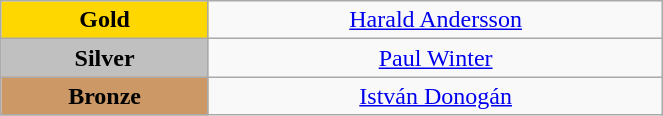<table class="wikitable" style="text-align:center; " width="35%">
<tr>
<td bgcolor="gold"><strong>Gold</strong></td>
<td><a href='#'>Harald Andersson</a><br>  <small><em></em></small></td>
</tr>
<tr>
<td bgcolor="silver"><strong>Silver</strong></td>
<td><a href='#'>Paul Winter</a><br>  <small><em></em></small></td>
</tr>
<tr>
<td bgcolor="CC9966"><strong>Bronze</strong></td>
<td><a href='#'>István Donogán</a><br>  <small><em></em></small></td>
</tr>
</table>
